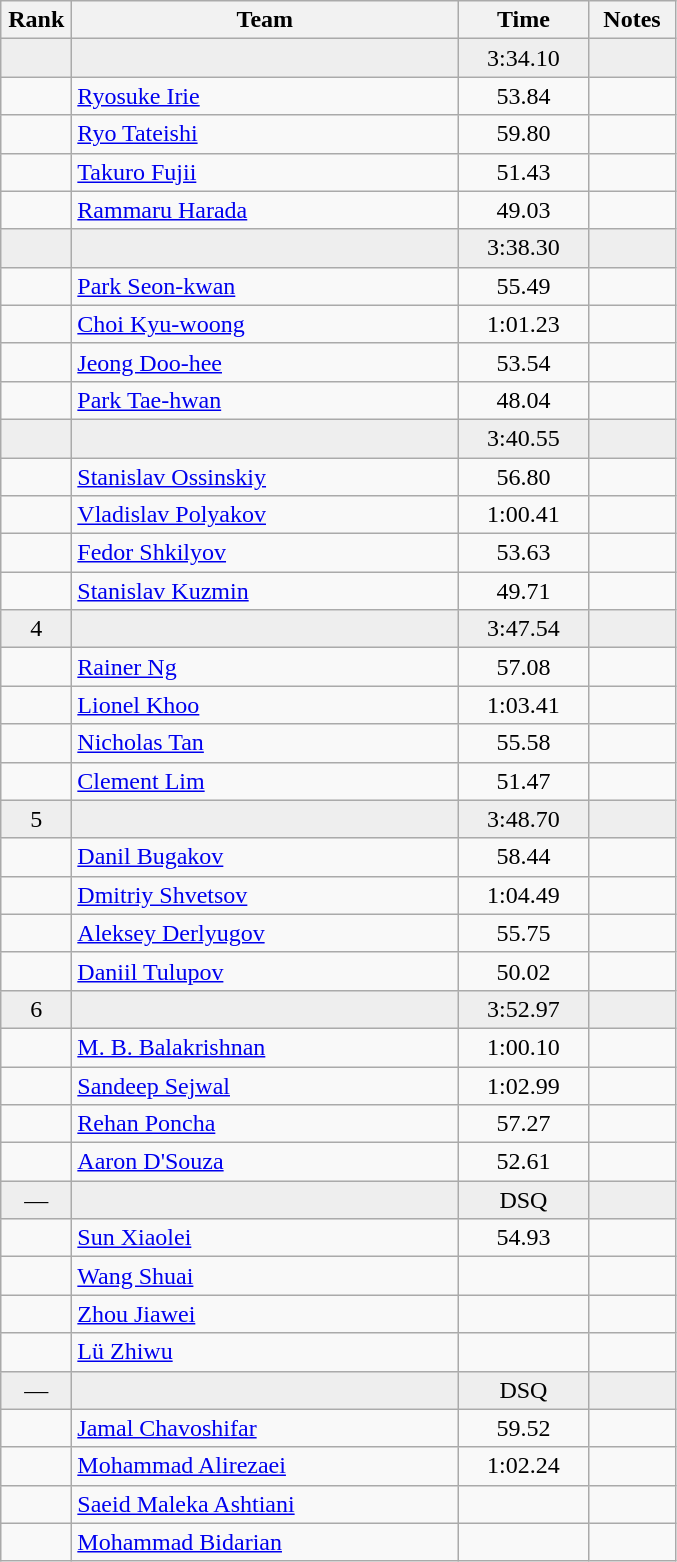<table class="wikitable" style="text-align:center">
<tr>
<th width=40>Rank</th>
<th width=250>Team</th>
<th width=80>Time</th>
<th width=50>Notes</th>
</tr>
<tr bgcolor=eeeeee>
<td></td>
<td align=left></td>
<td>3:34.10</td>
<td></td>
</tr>
<tr>
<td></td>
<td align=left><a href='#'>Ryosuke Irie</a></td>
<td>53.84</td>
<td></td>
</tr>
<tr>
<td></td>
<td align=left><a href='#'>Ryo Tateishi</a></td>
<td>59.80</td>
<td></td>
</tr>
<tr>
<td></td>
<td align=left><a href='#'>Takuro Fujii</a></td>
<td>51.43</td>
<td></td>
</tr>
<tr>
<td></td>
<td align=left><a href='#'>Rammaru Harada</a></td>
<td>49.03</td>
<td></td>
</tr>
<tr bgcolor=eeeeee>
<td></td>
<td align=left></td>
<td>3:38.30</td>
<td></td>
</tr>
<tr>
<td></td>
<td align=left><a href='#'>Park Seon-kwan</a></td>
<td>55.49</td>
<td></td>
</tr>
<tr>
<td></td>
<td align=left><a href='#'>Choi Kyu-woong</a></td>
<td>1:01.23</td>
<td></td>
</tr>
<tr>
<td></td>
<td align=left><a href='#'>Jeong Doo-hee</a></td>
<td>53.54</td>
<td></td>
</tr>
<tr>
<td></td>
<td align=left><a href='#'>Park Tae-hwan</a></td>
<td>48.04</td>
<td></td>
</tr>
<tr bgcolor=eeeeee>
<td></td>
<td align=left></td>
<td>3:40.55</td>
<td></td>
</tr>
<tr>
<td></td>
<td align=left><a href='#'>Stanislav Ossinskiy</a></td>
<td>56.80</td>
<td></td>
</tr>
<tr>
<td></td>
<td align=left><a href='#'>Vladislav Polyakov</a></td>
<td>1:00.41</td>
<td></td>
</tr>
<tr>
<td></td>
<td align=left><a href='#'>Fedor Shkilyov</a></td>
<td>53.63</td>
<td></td>
</tr>
<tr>
<td></td>
<td align=left><a href='#'>Stanislav Kuzmin</a></td>
<td>49.71</td>
<td></td>
</tr>
<tr bgcolor=eeeeee>
<td>4</td>
<td align=left></td>
<td>3:47.54</td>
<td></td>
</tr>
<tr>
<td></td>
<td align=left><a href='#'>Rainer Ng</a></td>
<td>57.08</td>
<td></td>
</tr>
<tr>
<td></td>
<td align=left><a href='#'>Lionel Khoo</a></td>
<td>1:03.41</td>
<td></td>
</tr>
<tr>
<td></td>
<td align=left><a href='#'>Nicholas Tan</a></td>
<td>55.58</td>
<td></td>
</tr>
<tr>
<td></td>
<td align=left><a href='#'>Clement Lim</a></td>
<td>51.47</td>
<td></td>
</tr>
<tr bgcolor=eeeeee>
<td>5</td>
<td align=left></td>
<td>3:48.70</td>
<td></td>
</tr>
<tr>
<td></td>
<td align=left><a href='#'>Danil Bugakov</a></td>
<td>58.44</td>
<td></td>
</tr>
<tr>
<td></td>
<td align=left><a href='#'>Dmitriy Shvetsov</a></td>
<td>1:04.49</td>
<td></td>
</tr>
<tr>
<td></td>
<td align=left><a href='#'>Aleksey Derlyugov</a></td>
<td>55.75</td>
<td></td>
</tr>
<tr>
<td></td>
<td align=left><a href='#'>Daniil Tulupov</a></td>
<td>50.02</td>
<td></td>
</tr>
<tr bgcolor=eeeeee>
<td>6</td>
<td align=left></td>
<td>3:52.97</td>
<td></td>
</tr>
<tr>
<td></td>
<td align=left><a href='#'>M. B. Balakrishnan</a></td>
<td>1:00.10</td>
<td></td>
</tr>
<tr>
<td></td>
<td align=left><a href='#'>Sandeep Sejwal</a></td>
<td>1:02.99</td>
<td></td>
</tr>
<tr>
<td></td>
<td align=left><a href='#'>Rehan Poncha</a></td>
<td>57.27</td>
<td></td>
</tr>
<tr>
<td></td>
<td align=left><a href='#'>Aaron D'Souza</a></td>
<td>52.61</td>
<td></td>
</tr>
<tr bgcolor=eeeeee>
<td>—</td>
<td align=left></td>
<td>DSQ</td>
<td></td>
</tr>
<tr>
<td></td>
<td align=left><a href='#'>Sun Xiaolei</a></td>
<td>54.93</td>
<td></td>
</tr>
<tr>
<td></td>
<td align=left><a href='#'>Wang Shuai</a></td>
<td></td>
<td></td>
</tr>
<tr>
<td></td>
<td align=left><a href='#'>Zhou Jiawei</a></td>
<td></td>
<td></td>
</tr>
<tr>
<td></td>
<td align=left><a href='#'>Lü Zhiwu</a></td>
<td></td>
<td></td>
</tr>
<tr bgcolor=eeeeee>
<td>—</td>
<td align=left></td>
<td>DSQ</td>
<td></td>
</tr>
<tr>
<td></td>
<td align=left><a href='#'>Jamal Chavoshifar</a></td>
<td>59.52</td>
<td></td>
</tr>
<tr>
<td></td>
<td align=left><a href='#'>Mohammad Alirezaei</a></td>
<td>1:02.24</td>
<td></td>
</tr>
<tr>
<td></td>
<td align=left><a href='#'>Saeid Maleka Ashtiani</a></td>
<td></td>
<td></td>
</tr>
<tr>
<td></td>
<td align=left><a href='#'>Mohammad Bidarian</a></td>
<td></td>
<td></td>
</tr>
</table>
